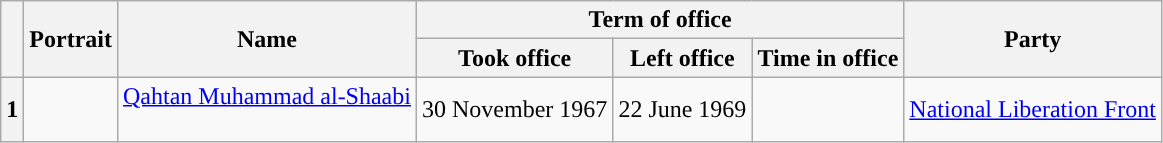<table class="wikitable" style="text-align:center">
<tr>
<th rowspan=2></th>
<th rowspan=2>Portrait</th>
<th rowspan=2>Name<br></th>
<th colspan=3>Term of office</th>
<th rowspan=2>Party</th>
</tr>
<tr>
<th>Took office</th>
<th>Left office</th>
<th>Time in office</th>
</tr>
<tr>
<th style="background:">1</th>
<td></td>
<td rowspan="1"><a href='#'>Qahtan Muhammad al-Shaabi</a><br><br></td>
<td rowspan="1">30 November 1967<br></td>
<td rowspan="1">22 June 1969<br></td>
<td rowspan="1"></td>
<td rowspan="1"><a href='#'>National Liberation Front</a><br></td>
</tr>
</table>
